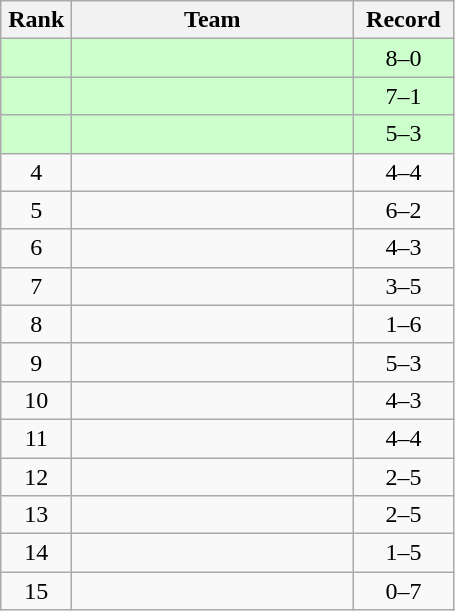<table class="wikitable" style="text-align: center;">
<tr>
<th width=40>Rank</th>
<th width=180>Team</th>
<th width=60>Record</th>
</tr>
<tr bgcolor="#ccffcc">
<td></td>
<td align="left"></td>
<td>8–0</td>
</tr>
<tr bgcolor="#ccffcc">
<td></td>
<td align="left"></td>
<td>7–1</td>
</tr>
<tr bgcolor="#ccffcc">
<td></td>
<td align="left"></td>
<td>5–3</td>
</tr>
<tr>
<td>4</td>
<td align="left"></td>
<td>4–4</td>
</tr>
<tr>
<td>5</td>
<td align="left"></td>
<td>6–2</td>
</tr>
<tr>
<td>6</td>
<td align="left"></td>
<td>4–3</td>
</tr>
<tr>
<td>7</td>
<td align="left"></td>
<td>3–5</td>
</tr>
<tr>
<td>8</td>
<td align="left"></td>
<td>1–6</td>
</tr>
<tr>
<td>9</td>
<td align="left"></td>
<td>5–3</td>
</tr>
<tr>
<td>10</td>
<td align="left"></td>
<td>4–3</td>
</tr>
<tr>
<td>11</td>
<td align="left"></td>
<td>4–4</td>
</tr>
<tr>
<td>12</td>
<td align="left"></td>
<td>2–5</td>
</tr>
<tr>
<td>13</td>
<td align="left"></td>
<td>2–5</td>
</tr>
<tr>
<td>14</td>
<td align="left"></td>
<td>1–5</td>
</tr>
<tr>
<td>15</td>
<td align="left"></td>
<td>0–7</td>
</tr>
</table>
